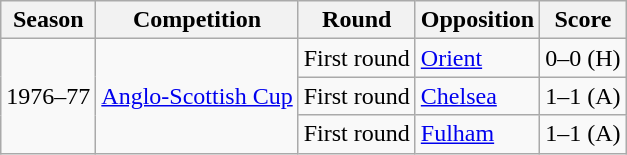<table class="wikitable">
<tr>
<th>Season</th>
<th>Competition</th>
<th>Round</th>
<th>Opposition</th>
<th>Score</th>
</tr>
<tr>
<td rowspan="3">1976–77</td>
<td rowspan="3"><a href='#'>Anglo-Scottish Cup</a></td>
<td>First round</td>
<td> <a href='#'>Orient</a></td>
<td>0–0 (H)</td>
</tr>
<tr>
<td>First round</td>
<td> <a href='#'>Chelsea</a></td>
<td>1–1 (A)</td>
</tr>
<tr>
<td>First round</td>
<td> <a href='#'>Fulham</a></td>
<td>1–1 (A)</td>
</tr>
</table>
